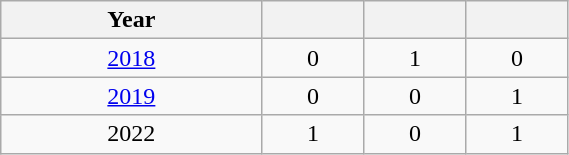<table class="wikitable" width=30% style="font-size:100%; text-align:center;">
<tr>
<th>Year</th>
<th></th>
<th></th>
<th></th>
</tr>
<tr>
<td><a href='#'>2018</a></td>
<td>0</td>
<td>1</td>
<td>0</td>
</tr>
<tr>
<td><a href='#'>2019</a></td>
<td>0</td>
<td>0</td>
<td>1</td>
</tr>
<tr>
<td>2022</td>
<td>1</td>
<td>0</td>
<td>1</td>
</tr>
</table>
